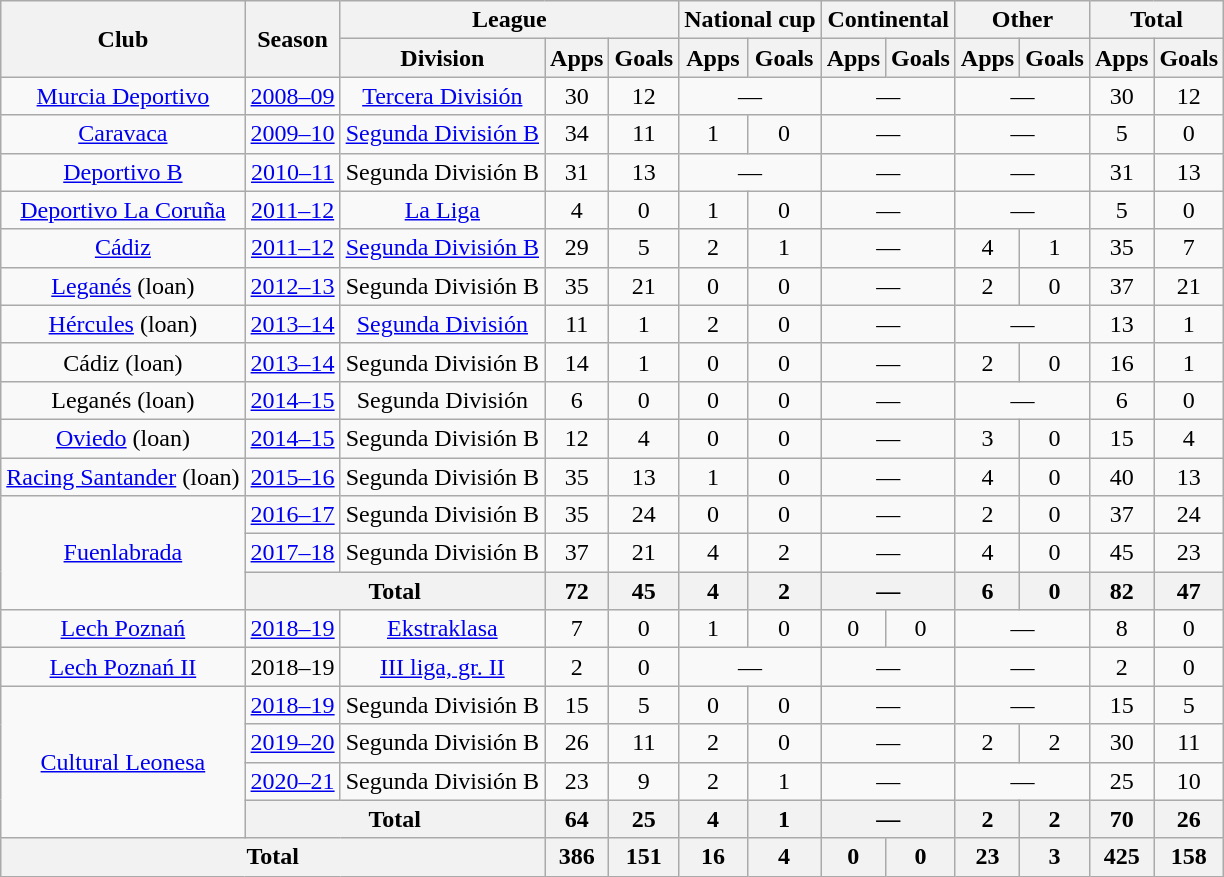<table class="wikitable" style="text-align: center;">
<tr>
<th rowspan="2">Club</th>
<th rowspan="2">Season</th>
<th colspan="3">League</th>
<th colspan="2">National cup</th>
<th colspan="2">Continental</th>
<th colspan="2">Other</th>
<th colspan="2">Total</th>
</tr>
<tr>
<th>Division</th>
<th>Apps</th>
<th>Goals</th>
<th>Apps</th>
<th>Goals</th>
<th>Apps</th>
<th>Goals</th>
<th>Apps</th>
<th>Goals</th>
<th>Apps</th>
<th>Goals</th>
</tr>
<tr>
<td><a href='#'>Murcia Deportivo</a></td>
<td><a href='#'>2008–09</a></td>
<td><a href='#'>Tercera División</a></td>
<td>30</td>
<td>12</td>
<td colspan="2">—</td>
<td colspan="2">—</td>
<td colspan="2">—</td>
<td>30</td>
<td>12</td>
</tr>
<tr>
<td><a href='#'>Caravaca</a></td>
<td><a href='#'>2009–10</a></td>
<td><a href='#'>Segunda División B</a></td>
<td>34</td>
<td>11</td>
<td>1</td>
<td>0</td>
<td colspan="2">—</td>
<td colspan="2">—</td>
<td>5</td>
<td>0</td>
</tr>
<tr>
<td><a href='#'>Deportivo B</a></td>
<td><a href='#'>2010–11</a></td>
<td>Segunda División B</td>
<td>31</td>
<td>13</td>
<td colspan="2">—</td>
<td colspan="2">—</td>
<td colspan="2">—</td>
<td>31</td>
<td>13</td>
</tr>
<tr>
<td><a href='#'>Deportivo La Coruña</a></td>
<td><a href='#'>2011–12</a></td>
<td rowspan="1"><a href='#'>La Liga</a></td>
<td>4</td>
<td>0</td>
<td>1</td>
<td>0</td>
<td colspan="2">—</td>
<td colspan="2">—</td>
<td>5</td>
<td>0</td>
</tr>
<tr>
<td><a href='#'>Cádiz</a></td>
<td><a href='#'>2011–12</a></td>
<td><a href='#'>Segunda División B</a></td>
<td>29</td>
<td>5</td>
<td>2</td>
<td>1</td>
<td colspan="2">—</td>
<td>4</td>
<td>1</td>
<td>35</td>
<td>7</td>
</tr>
<tr>
<td><a href='#'>Leganés</a> (loan)</td>
<td><a href='#'>2012–13</a></td>
<td>Segunda División B</td>
<td>35</td>
<td>21</td>
<td>0</td>
<td>0</td>
<td colspan="2">—</td>
<td>2</td>
<td>0</td>
<td>37</td>
<td>21</td>
</tr>
<tr>
<td><a href='#'>Hércules</a> (loan)</td>
<td><a href='#'>2013–14</a></td>
<td><a href='#'>Segunda División</a></td>
<td>11</td>
<td>1</td>
<td>2</td>
<td>0</td>
<td colspan="2">—</td>
<td colspan="2">—</td>
<td>13</td>
<td>1</td>
</tr>
<tr>
<td>Cádiz (loan)</td>
<td><a href='#'>2013–14</a></td>
<td>Segunda División B</td>
<td>14</td>
<td>1</td>
<td>0</td>
<td>0</td>
<td colspan="2">—</td>
<td>2</td>
<td>0</td>
<td>16</td>
<td>1</td>
</tr>
<tr>
<td>Leganés (loan)</td>
<td><a href='#'>2014–15</a></td>
<td>Segunda División</td>
<td>6</td>
<td>0</td>
<td>0</td>
<td>0</td>
<td colspan="2">—</td>
<td colspan="2">—</td>
<td>6</td>
<td>0</td>
</tr>
<tr>
<td><a href='#'>Oviedo</a> (loan)</td>
<td><a href='#'>2014–15</a></td>
<td>Segunda División B</td>
<td>12</td>
<td>4</td>
<td>0</td>
<td>0</td>
<td colspan="2">—</td>
<td>3</td>
<td>0</td>
<td>15</td>
<td>4</td>
</tr>
<tr>
<td><a href='#'>Racing Santander</a> (loan)</td>
<td><a href='#'>2015–16</a></td>
<td>Segunda División B</td>
<td>35</td>
<td>13</td>
<td>1</td>
<td>0</td>
<td colspan="2">—</td>
<td>4</td>
<td>0</td>
<td>40</td>
<td>13</td>
</tr>
<tr>
<td rowspan="3"><a href='#'>Fuenlabrada</a></td>
<td><a href='#'>2016–17</a></td>
<td>Segunda División B</td>
<td>35</td>
<td>24</td>
<td>0</td>
<td>0</td>
<td colspan="2">—</td>
<td>2</td>
<td>0</td>
<td>37</td>
<td>24</td>
</tr>
<tr>
<td><a href='#'>2017–18</a></td>
<td>Segunda División B</td>
<td>37</td>
<td>21</td>
<td>4</td>
<td>2</td>
<td colspan="2">—</td>
<td>4</td>
<td>0</td>
<td>45</td>
<td>23</td>
</tr>
<tr>
<th colspan="2">Total</th>
<th>72</th>
<th>45</th>
<th>4</th>
<th>2</th>
<th colspan="2">—</th>
<th>6</th>
<th>0</th>
<th>82</th>
<th>47</th>
</tr>
<tr>
<td><a href='#'>Lech Poznań</a></td>
<td><a href='#'>2018–19</a></td>
<td><a href='#'>Ekstraklasa</a></td>
<td>7</td>
<td>0</td>
<td>1</td>
<td>0</td>
<td>0</td>
<td>0</td>
<td colspan="2">—</td>
<td>8</td>
<td>0</td>
</tr>
<tr>
<td><a href='#'>Lech Poznań II</a></td>
<td>2018–19</td>
<td><a href='#'>III liga, gr. II</a></td>
<td>2</td>
<td>0</td>
<td colspan="2">—</td>
<td colspan="2">—</td>
<td colspan="2">—</td>
<td>2</td>
<td>0</td>
</tr>
<tr>
<td rowspan="4"><a href='#'>Cultural Leonesa</a></td>
<td><a href='#'>2018–19</a></td>
<td>Segunda División B</td>
<td>15</td>
<td>5</td>
<td>0</td>
<td>0</td>
<td colspan="2">—</td>
<td colspan="2">—</td>
<td>15</td>
<td>5</td>
</tr>
<tr>
<td><a href='#'>2019–20</a></td>
<td>Segunda División B</td>
<td>26</td>
<td>11</td>
<td>2</td>
<td>0</td>
<td colspan="2">—</td>
<td>2</td>
<td>2</td>
<td>30</td>
<td>11</td>
</tr>
<tr>
<td><a href='#'>2020–21</a></td>
<td>Segunda División B</td>
<td>23</td>
<td>9</td>
<td>2</td>
<td>1</td>
<td colspan="2">—</td>
<td colspan="2">—</td>
<td>25</td>
<td>10</td>
</tr>
<tr>
<th colspan="2">Total</th>
<th>64</th>
<th>25</th>
<th>4</th>
<th>1</th>
<th colspan="2">—</th>
<th>2</th>
<th>2</th>
<th>70</th>
<th>26</th>
</tr>
<tr>
<th colspan="3">Total</th>
<th>386</th>
<th>151</th>
<th>16</th>
<th>4</th>
<th>0</th>
<th>0</th>
<th>23</th>
<th>3</th>
<th>425</th>
<th>158</th>
</tr>
</table>
